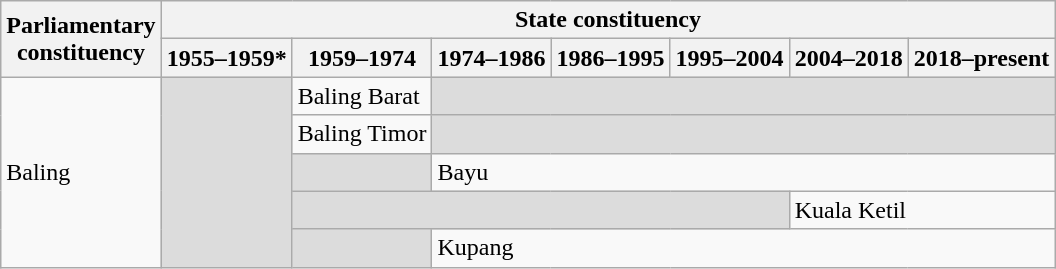<table class="wikitable">
<tr>
<th rowspan="2">Parliamentary<br>constituency</th>
<th colspan="7">State constituency</th>
</tr>
<tr>
<th>1955–1959*</th>
<th>1959–1974</th>
<th>1974–1986</th>
<th>1986–1995</th>
<th>1995–2004</th>
<th>2004–2018</th>
<th>2018–present</th>
</tr>
<tr>
<td rowspan="5">Baling</td>
<td rowspan="5" bgcolor="dcdcdc"></td>
<td>Baling Barat</td>
<td colspan="5" bgcolor="dcdcdc"></td>
</tr>
<tr>
<td>Baling Timor</td>
<td colspan="5" bgcolor="dcdcdc"></td>
</tr>
<tr>
<td bgcolor="dcdcdc"></td>
<td colspan="5">Bayu</td>
</tr>
<tr>
<td colspan="4" bgcolor="dcdcdc"></td>
<td colspan="2">Kuala Ketil</td>
</tr>
<tr>
<td bgcolor="dcdcdc"></td>
<td colspan="5">Kupang</td>
</tr>
</table>
